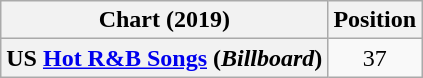<table class="wikitable sortable plainrowheaders" style="text-align:center">
<tr>
<th scope="col">Chart (2019)</th>
<th scope="col">Position</th>
</tr>
<tr>
<th scope="row">US <a href='#'>Hot R&B Songs</a> (<em>Billboard</em>)</th>
<td>37</td>
</tr>
</table>
